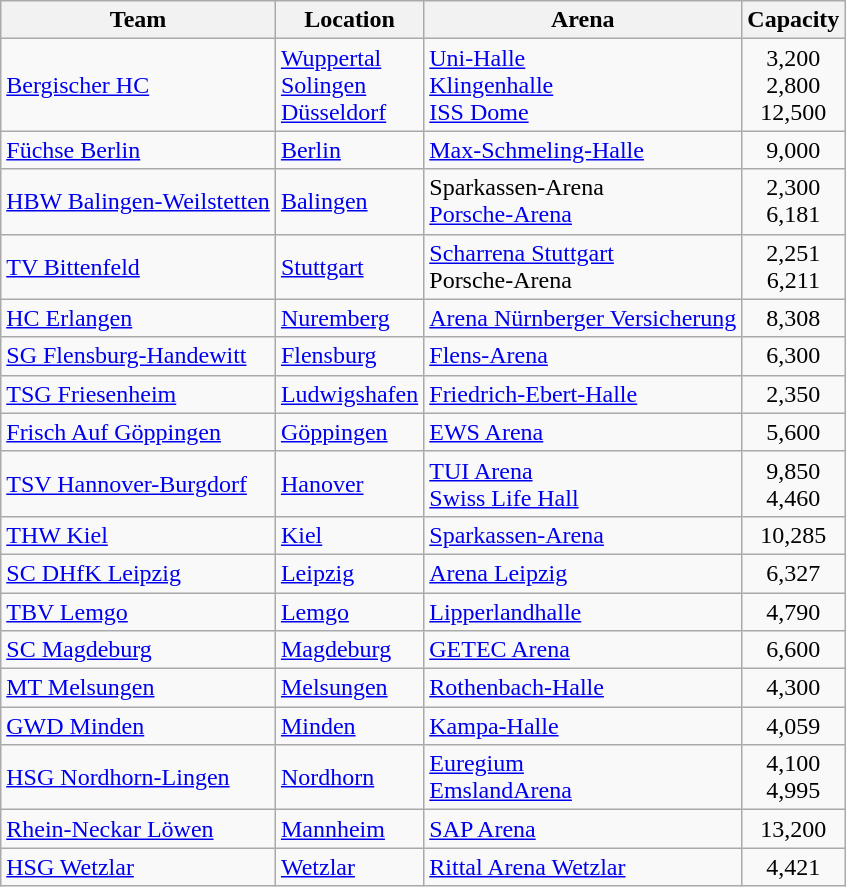<table class="wikitable sortable" style="text-align: left;">
<tr>
<th>Team</th>
<th>Location</th>
<th>Arena</th>
<th>Capacity</th>
</tr>
<tr>
<td><a href='#'>Bergischer HC</a></td>
<td><a href='#'>Wuppertal</a><br><a href='#'>Solingen</a><br><a href='#'>Düsseldorf</a></td>
<td><a href='#'>Uni-Halle</a><br><a href='#'>Klingenhalle</a><br><a href='#'>ISS Dome</a></td>
<td align="center">3,200<br>2,800<br>12,500</td>
</tr>
<tr>
<td><a href='#'>Füchse Berlin</a></td>
<td><a href='#'>Berlin</a></td>
<td><a href='#'>Max-Schmeling-Halle</a></td>
<td align="center">9,000</td>
</tr>
<tr>
<td><a href='#'>HBW Balingen-Weilstetten</a></td>
<td><a href='#'>Balingen</a></td>
<td>Sparkassen-Arena<br><a href='#'>Porsche-Arena</a></td>
<td align="center">2,300<br>6,181</td>
</tr>
<tr>
<td><a href='#'>TV Bittenfeld</a></td>
<td><a href='#'>Stuttgart</a></td>
<td><a href='#'>Scharrena Stuttgart</a><br>Porsche-Arena</td>
<td align="center">2,251<br>6,211</td>
</tr>
<tr>
<td><a href='#'>HC Erlangen</a></td>
<td><a href='#'>Nuremberg</a></td>
<td><a href='#'>Arena Nürnberger Versicherung</a></td>
<td align="center">8,308</td>
</tr>
<tr>
<td><a href='#'>SG Flensburg-Handewitt</a></td>
<td><a href='#'>Flensburg</a></td>
<td><a href='#'>Flens-Arena</a></td>
<td align="center">6,300</td>
</tr>
<tr>
<td><a href='#'>TSG Friesenheim</a></td>
<td><a href='#'>Ludwigshafen</a></td>
<td><a href='#'>Friedrich-Ebert-Halle</a></td>
<td align="center">2,350</td>
</tr>
<tr>
<td><a href='#'>Frisch Auf Göppingen</a></td>
<td><a href='#'>Göppingen</a></td>
<td><a href='#'>EWS Arena</a></td>
<td align="center">5,600</td>
</tr>
<tr>
<td><a href='#'>TSV Hannover-Burgdorf</a></td>
<td><a href='#'>Hanover</a></td>
<td><a href='#'>TUI Arena</a><br><a href='#'>Swiss Life Hall</a></td>
<td align="center">9,850<br>4,460</td>
</tr>
<tr>
<td><a href='#'>THW Kiel</a></td>
<td><a href='#'>Kiel</a></td>
<td><a href='#'>Sparkassen-Arena</a></td>
<td align="center">10,285</td>
</tr>
<tr>
<td><a href='#'>SC DHfK Leipzig</a></td>
<td><a href='#'>Leipzig</a></td>
<td><a href='#'>Arena Leipzig</a></td>
<td align="center">6,327</td>
</tr>
<tr>
<td><a href='#'>TBV Lemgo</a></td>
<td><a href='#'>Lemgo</a></td>
<td><a href='#'>Lipperlandhalle</a></td>
<td align="center">4,790</td>
</tr>
<tr>
<td><a href='#'>SC Magdeburg</a></td>
<td><a href='#'>Magdeburg</a></td>
<td><a href='#'>GETEC Arena</a></td>
<td align="center">6,600</td>
</tr>
<tr>
<td><a href='#'>MT Melsungen</a></td>
<td><a href='#'>Melsungen</a></td>
<td><a href='#'>Rothenbach-Halle</a></td>
<td align="center">4,300</td>
</tr>
<tr>
<td><a href='#'>GWD Minden</a></td>
<td><a href='#'>Minden</a></td>
<td><a href='#'>Kampa-Halle</a></td>
<td align="center">4,059</td>
</tr>
<tr>
<td><a href='#'>HSG Nordhorn-Lingen</a></td>
<td><a href='#'>Nordhorn</a></td>
<td><a href='#'>Euregium</a><br><a href='#'>EmslandArena</a></td>
<td align="center">4,100<br>4,995</td>
</tr>
<tr>
<td><a href='#'>Rhein-Neckar Löwen</a></td>
<td><a href='#'>Mannheim</a></td>
<td><a href='#'>SAP Arena</a></td>
<td align="center">13,200</td>
</tr>
<tr>
<td><a href='#'>HSG Wetzlar</a></td>
<td><a href='#'>Wetzlar</a></td>
<td><a href='#'>Rittal Arena Wetzlar</a></td>
<td align="center">4,421</td>
</tr>
</table>
